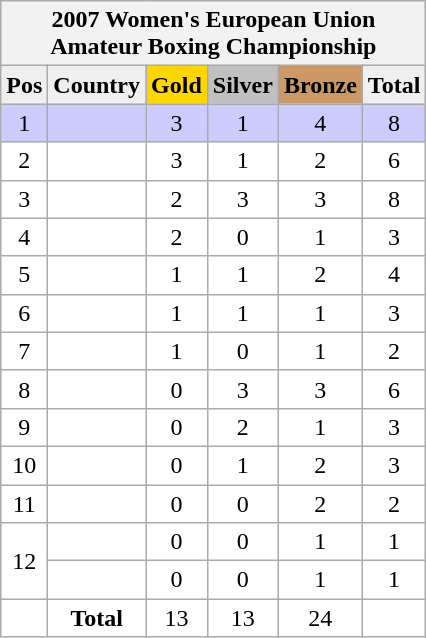<table class="wikitable">
<tr>
<th colspan=7 style="border-right:0px;";><strong>2007 Women's European Union<br>Amateur Boxing Championship</strong></th>
</tr>
<tr bgcolor="#efefef">
<td><strong>Pos</strong></td>
<td><strong>Country</strong></td>
<td bgcolor="gold"><strong>Gold</strong></td>
<td bgcolor="silver"><strong>Silver</strong></td>
<td bgcolor="CC9966"><strong>Bronze</strong></td>
<td><strong>Total</strong></td>
</tr>
<tr bgcolor="#CCCCFF" align="center">
<td>1</td>
<td align="left"></td>
<td>3</td>
<td>1</td>
<td>4</td>
<td>8</td>
</tr>
<tr bgcolor="#FFFFFF" align="center">
<td>2</td>
<td align="left"></td>
<td>3</td>
<td>1</td>
<td>2</td>
<td>6</td>
</tr>
<tr bgcolor="#FFFFFF" align="center">
<td>3</td>
<td align="left"></td>
<td>2</td>
<td>3</td>
<td>3</td>
<td>8</td>
</tr>
<tr bgcolor="#FFFFFF" align="center">
<td>4</td>
<td align="left"></td>
<td>2</td>
<td>0</td>
<td>1</td>
<td>3</td>
</tr>
<tr bgcolor="#FFFFFF" align="center">
<td>5</td>
<td align="left"></td>
<td>1</td>
<td>1</td>
<td>2</td>
<td>4</td>
</tr>
<tr bgcolor="#FFFFFF" align="center">
<td>6</td>
<td align="left"></td>
<td>1</td>
<td>1</td>
<td>1</td>
<td>3</td>
</tr>
<tr bgcolor="#FFFFFF" align="center">
<td>7</td>
<td align="left"></td>
<td>1</td>
<td>0</td>
<td>1</td>
<td>2</td>
</tr>
<tr bgcolor="#FFFFFF" align="center">
<td>8</td>
<td align="left"></td>
<td>0</td>
<td>3</td>
<td>3</td>
<td>6</td>
</tr>
<tr bgcolor="#FFFFFF" align="center">
<td>9</td>
<td align="left"></td>
<td>0</td>
<td>2</td>
<td>1</td>
<td>3</td>
</tr>
<tr bgcolor="#FFFFFF" align="center">
<td>10</td>
<td align="left"></td>
<td>0</td>
<td>1</td>
<td>2</td>
<td>3</td>
</tr>
<tr bgcolor="#FFFFFF" align="center">
<td>11</td>
<td align="left"></td>
<td>0</td>
<td>0</td>
<td>2</td>
<td>2</td>
</tr>
<tr bgcolor="#FFFFFF" align="center">
<td rowspan=2>12</td>
<td align="left"></td>
<td>0</td>
<td>0</td>
<td>1</td>
<td>1</td>
</tr>
<tr bgcolor="#FFFFFF" align="center">
<td align="left"></td>
<td>0</td>
<td>0</td>
<td>1</td>
<td>1</td>
</tr>
<tr bgcolor="#FFFFFF" align="center">
<td></td>
<td align="center"><strong>Total</strong></td>
<td>13</td>
<td>13</td>
<td>24</td>
<td></td>
</tr>
</table>
